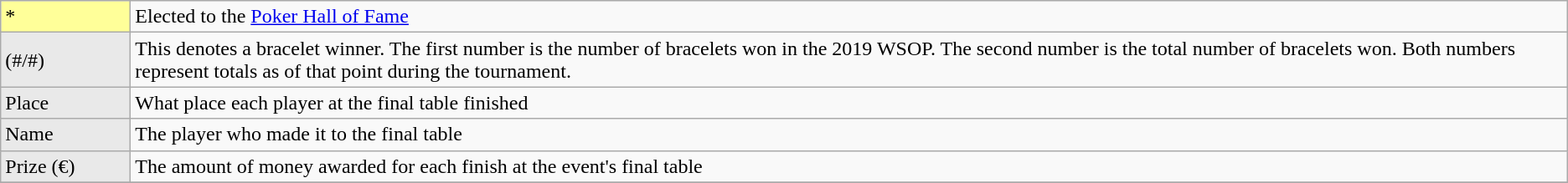<table class="wikitable">
<tr>
<td style="background-color:#FFFF99; width:6em;">*</td>
<td>Elected to the <a href='#'>Poker Hall of Fame</a></td>
</tr>
<tr>
<td style="background-color: #E9E9E9;">(#/#)</td>
<td>This denotes a bracelet winner. The first number is the number of bracelets won in the 2019 WSOP. The second number is the total number of bracelets won. Both numbers represent totals as of that point during the tournament.</td>
</tr>
<tr>
<td style="background: #E9E9E9;">Place</td>
<td>What place each player at the final table finished</td>
</tr>
<tr>
<td style="background: #E9E9E9;">Name</td>
<td>The player who made it to the final table</td>
</tr>
<tr>
<td style="background: #E9E9E9;">Prize (€)</td>
<td>The amount of money awarded for each finish at the event's final table</td>
</tr>
<tr>
</tr>
</table>
